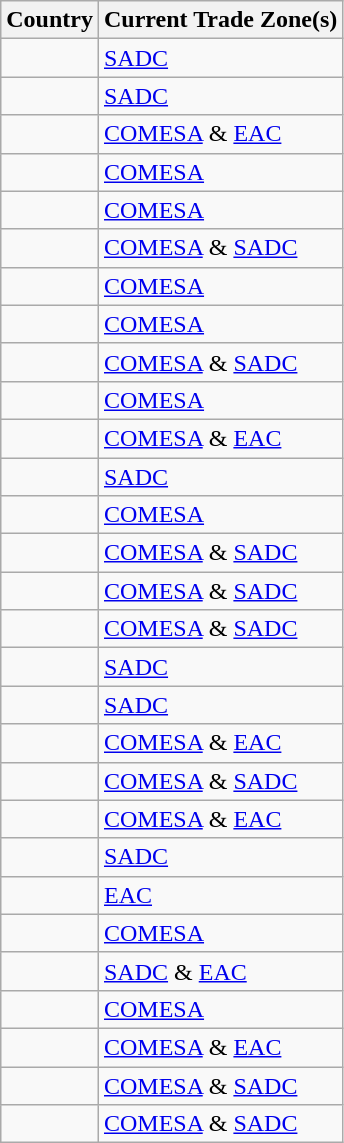<table class="wikitable">
<tr>
<th>Country</th>
<th>Current Trade Zone(s)</th>
</tr>
<tr>
<td></td>
<td><a href='#'>SADC</a></td>
</tr>
<tr>
<td></td>
<td><a href='#'>SADC</a></td>
</tr>
<tr>
<td></td>
<td><a href='#'>COMESA</a> & <a href='#'>EAC</a></td>
</tr>
<tr>
<td></td>
<td><a href='#'>COMESA</a></td>
</tr>
<tr>
<td></td>
<td><a href='#'>COMESA</a></td>
</tr>
<tr>
<td></td>
<td><a href='#'>COMESA</a> & <a href='#'>SADC</a></td>
</tr>
<tr>
<td></td>
<td><a href='#'>COMESA</a></td>
</tr>
<tr>
<td></td>
<td><a href='#'>COMESA</a></td>
</tr>
<tr>
<td></td>
<td><a href='#'>COMESA</a> & <a href='#'>SADC</a></td>
</tr>
<tr>
<td></td>
<td><a href='#'>COMESA</a></td>
</tr>
<tr>
<td></td>
<td><a href='#'>COMESA</a> & <a href='#'>EAC</a></td>
</tr>
<tr>
<td></td>
<td><a href='#'>SADC</a></td>
</tr>
<tr>
<td></td>
<td><a href='#'>COMESA</a></td>
</tr>
<tr>
<td></td>
<td><a href='#'>COMESA</a> & <a href='#'>SADC</a></td>
</tr>
<tr>
<td></td>
<td><a href='#'>COMESA</a> & <a href='#'>SADC</a></td>
</tr>
<tr>
<td></td>
<td><a href='#'>COMESA</a> & <a href='#'>SADC</a></td>
</tr>
<tr>
<td></td>
<td><a href='#'>SADC</a></td>
</tr>
<tr>
<td></td>
<td><a href='#'>SADC</a></td>
</tr>
<tr>
<td></td>
<td><a href='#'>COMESA</a> & <a href='#'>EAC</a></td>
</tr>
<tr>
<td></td>
<td><a href='#'>COMESA</a> & <a href='#'>SADC</a></td>
</tr>
<tr>
<td></td>
<td><a href='#'>COMESA</a> & <a href='#'>EAC</a></td>
</tr>
<tr>
<td></td>
<td><a href='#'>SADC</a></td>
</tr>
<tr>
<td></td>
<td><a href='#'>EAC</a></td>
</tr>
<tr>
<td></td>
<td><a href='#'>COMESA</a></td>
</tr>
<tr>
<td></td>
<td><a href='#'>SADC</a> & <a href='#'>EAC</a></td>
</tr>
<tr>
<td></td>
<td><a href='#'>COMESA</a></td>
</tr>
<tr>
<td></td>
<td><a href='#'>COMESA</a> & <a href='#'>EAC</a></td>
</tr>
<tr>
<td></td>
<td><a href='#'>COMESA</a> & <a href='#'>SADC</a></td>
</tr>
<tr>
<td></td>
<td><a href='#'>COMESA</a> & <a href='#'>SADC</a></td>
</tr>
</table>
